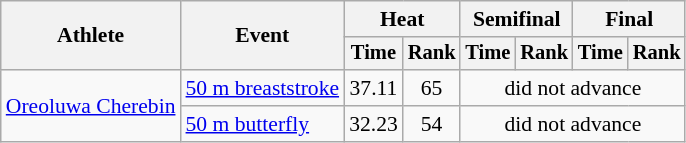<table class=wikitable style="font-size:90%">
<tr>
<th rowspan="2">Athlete</th>
<th rowspan="2">Event</th>
<th colspan="2">Heat</th>
<th colspan="2">Semifinal</th>
<th colspan="2">Final</th>
</tr>
<tr style="font-size:95%">
<th>Time</th>
<th>Rank</th>
<th>Time</th>
<th>Rank</th>
<th>Time</th>
<th>Rank</th>
</tr>
<tr align=center>
<td align=left rowspan=2><a href='#'>Oreoluwa Cherebin</a></td>
<td align=left><a href='#'>50 m breaststroke</a></td>
<td>37.11</td>
<td>65</td>
<td colspan=4>did not advance</td>
</tr>
<tr align=center>
<td align=left><a href='#'>50 m butterfly</a></td>
<td>32.23</td>
<td>54</td>
<td colspan=4>did not advance</td>
</tr>
</table>
